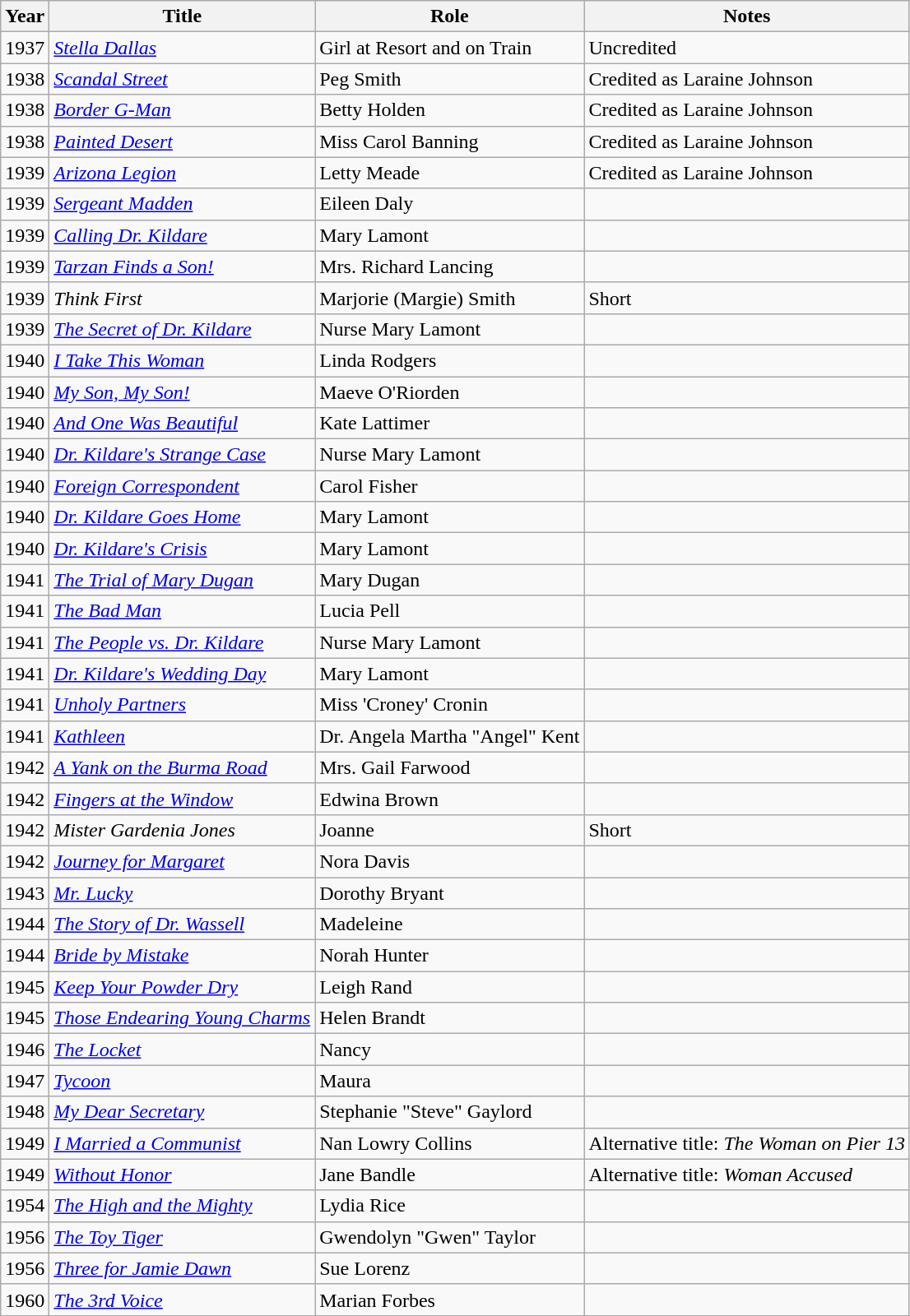<table class="wikitable sortable">
<tr>
<th>Year</th>
<th>Title</th>
<th>Role</th>
<th class="unsortable">Notes</th>
</tr>
<tr>
<td>1937</td>
<td><em><a href='#'>Stella Dallas</a></em></td>
<td>Girl at Resort and on Train</td>
<td>Uncredited</td>
</tr>
<tr>
<td>1938</td>
<td><em><a href='#'>Scandal Street</a></em></td>
<td>Peg Smith</td>
<td>Credited as Laraine Johnson</td>
</tr>
<tr>
<td>1938</td>
<td><em><a href='#'>Border G-Man</a></em></td>
<td>Betty Holden</td>
<td>Credited as Laraine Johnson</td>
</tr>
<tr>
<td>1938</td>
<td><em><a href='#'>Painted Desert</a></em></td>
<td>Miss Carol Banning</td>
<td>Credited as Laraine Johnson</td>
</tr>
<tr>
<td>1939</td>
<td><em><a href='#'>Arizona Legion</a></em></td>
<td>Letty Meade</td>
<td>Credited as Laraine Johnson</td>
</tr>
<tr>
<td>1939</td>
<td><em><a href='#'>Sergeant Madden</a></em></td>
<td>Eileen Daly</td>
<td></td>
</tr>
<tr>
<td>1939</td>
<td><em><a href='#'>Calling Dr. Kildare</a></em></td>
<td>Mary Lamont</td>
<td></td>
</tr>
<tr>
<td>1939</td>
<td><em><a href='#'>Tarzan Finds a Son!</a></em></td>
<td>Mrs. Richard Lancing</td>
<td></td>
</tr>
<tr>
<td>1939</td>
<td><em>Think First</em></td>
<td>Marjorie (Margie) Smith</td>
<td>Short</td>
</tr>
<tr>
<td>1939</td>
<td><em><a href='#'>The Secret of Dr. Kildare</a></em></td>
<td>Nurse Mary Lamont</td>
<td></td>
</tr>
<tr>
<td>1940</td>
<td><em><a href='#'>I Take This Woman</a></em></td>
<td>Linda Rodgers</td>
<td></td>
</tr>
<tr>
<td>1940</td>
<td><em><a href='#'>My Son, My Son!</a></em></td>
<td>Maeve O'Riorden</td>
<td></td>
</tr>
<tr>
<td>1940</td>
<td><em><a href='#'>And One Was Beautiful</a></em></td>
<td>Kate Lattimer</td>
<td></td>
</tr>
<tr>
<td>1940</td>
<td><em><a href='#'>Dr. Kildare's Strange Case</a></em></td>
<td>Nurse Mary Lamont</td>
<td></td>
</tr>
<tr>
<td>1940</td>
<td><em><a href='#'>Foreign Correspondent</a></em></td>
<td>Carol Fisher</td>
<td></td>
</tr>
<tr>
<td>1940</td>
<td><em><a href='#'>Dr. Kildare Goes Home</a></em></td>
<td>Mary Lamont</td>
<td></td>
</tr>
<tr>
<td>1940</td>
<td><em><a href='#'>Dr. Kildare's Crisis</a></em></td>
<td>Mary Lamont</td>
<td></td>
</tr>
<tr>
<td>1941</td>
<td><em><a href='#'>The Trial of Mary Dugan</a></em></td>
<td>Mary Dugan</td>
<td></td>
</tr>
<tr>
<td>1941</td>
<td><em><a href='#'>The Bad Man</a></em></td>
<td>Lucia Pell</td>
<td></td>
</tr>
<tr>
<td>1941</td>
<td><em><a href='#'>The People vs. Dr. Kildare</a></em></td>
<td>Nurse Mary Lamont</td>
<td></td>
</tr>
<tr>
<td>1941</td>
<td><em><a href='#'>Dr. Kildare's Wedding Day</a></em></td>
<td>Mary Lamont</td>
<td></td>
</tr>
<tr>
<td>1941</td>
<td><em><a href='#'>Unholy Partners</a></em></td>
<td>Miss 'Croney' Cronin</td>
<td></td>
</tr>
<tr>
<td>1941</td>
<td><em><a href='#'>Kathleen</a></em></td>
<td>Dr. Angela Martha "Angel" Kent</td>
<td></td>
</tr>
<tr>
<td>1942</td>
<td><em><a href='#'>A Yank on the Burma Road</a></em></td>
<td>Mrs. Gail Farwood</td>
<td></td>
</tr>
<tr 1942 The Glass Key as a nurse- uncredited (Alan Lad kissed her as he scrammed out of the hospital room)>
<td>1942</td>
<td><em><a href='#'>Fingers at the Window</a></em></td>
<td>Edwina Brown</td>
<td></td>
</tr>
<tr>
<td>1942</td>
<td><em>Mister Gardenia Jones</em></td>
<td>Joanne</td>
<td>Short</td>
</tr>
<tr>
<td>1942</td>
<td><em><a href='#'>Journey for Margaret</a></em></td>
<td>Nora Davis</td>
<td></td>
</tr>
<tr>
<td>1943</td>
<td><em><a href='#'>Mr. Lucky</a></em></td>
<td>Dorothy Bryant</td>
<td></td>
</tr>
<tr>
<td>1944</td>
<td><em><a href='#'>The Story of Dr. Wassell</a></em></td>
<td>Madeleine</td>
<td></td>
</tr>
<tr>
<td>1944</td>
<td><em><a href='#'>Bride by Mistake</a></em></td>
<td>Norah Hunter</td>
<td></td>
</tr>
<tr>
<td>1945</td>
<td><em><a href='#'>Keep Your Powder Dry</a></em></td>
<td>Leigh Rand</td>
<td></td>
</tr>
<tr>
<td>1945</td>
<td><em><a href='#'>Those Endearing Young Charms</a></em></td>
<td>Helen Brandt</td>
<td></td>
</tr>
<tr>
<td>1946</td>
<td><em><a href='#'>The Locket</a></em></td>
<td>Nancy</td>
<td></td>
</tr>
<tr>
<td>1947</td>
<td><em><a href='#'>Tycoon</a></em></td>
<td>Maura</td>
<td></td>
</tr>
<tr>
<td>1948</td>
<td><em><a href='#'>My Dear Secretary</a></em></td>
<td>Stephanie "Steve" Gaylord</td>
<td></td>
</tr>
<tr>
<td>1949</td>
<td><em><a href='#'>I Married a Communist</a></em></td>
<td>Nan Lowry Collins</td>
<td>Alternative title: <em>The Woman on Pier 13</em></td>
</tr>
<tr>
<td>1949</td>
<td><em><a href='#'>Without Honor</a></em></td>
<td>Jane Bandle</td>
<td>Alternative title: <em>Woman Accused</em></td>
</tr>
<tr>
<td>1954</td>
<td><em><a href='#'>The High and the Mighty</a></em></td>
<td>Lydia Rice</td>
<td></td>
</tr>
<tr>
<td>1956</td>
<td><em><a href='#'>The Toy Tiger</a></em></td>
<td>Gwendolyn "Gwen" Taylor</td>
<td></td>
</tr>
<tr>
<td>1956</td>
<td><em><a href='#'>Three for Jamie Dawn</a></em></td>
<td>Sue Lorenz</td>
<td></td>
</tr>
<tr>
<td>1960</td>
<td><em><a href='#'>The 3rd Voice</a></em></td>
<td>Marian Forbes</td>
<td></td>
</tr>
<tr>
</tr>
</table>
